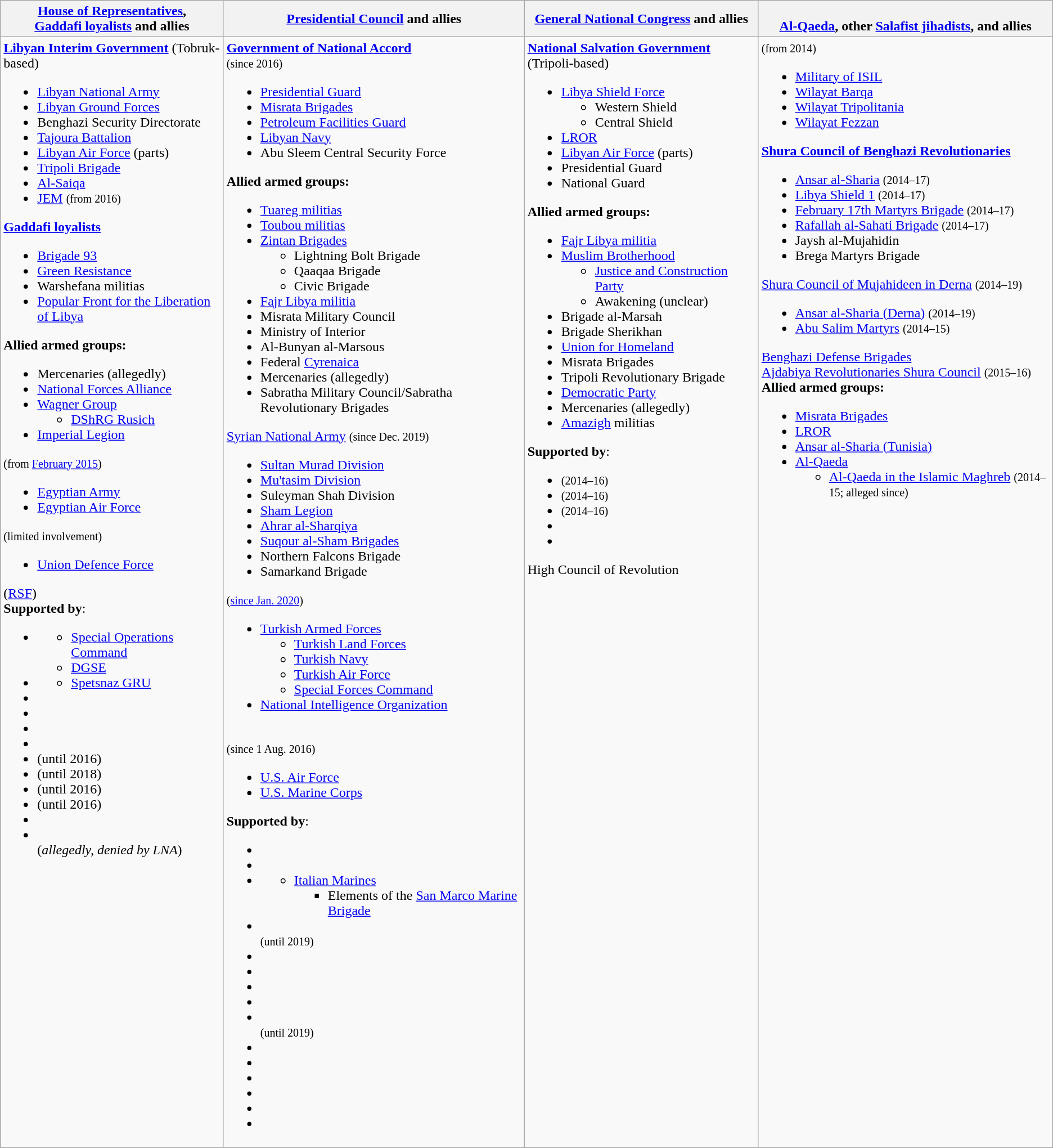<table class="wikitable sortable">
<tr>
<th> <a href='#'>House of Representatives</a>,<br> <a href='#'>Gaddafi loyalists</a> and allies</th>
<th> <a href='#'>Presidential Council</a> and allies</th>
<th> <a href='#'>General National Congress</a> and allies</th>
<th><br> <a href='#'>Al-Qaeda</a>, other <a href='#'>Salafist jihadists</a>, and allies</th>
</tr>
<tr>
<td valign=top> <strong><a href='#'>Libyan Interim Government</a></strong> (Tobruk-based)<br><ul><li> <a href='#'>Libyan National Army</a></li><li> <a href='#'>Libyan Ground Forces</a></li><li>Benghazi Security Directorate</li><li><a href='#'>Tajoura Battalion</a></li><li> <a href='#'>Libyan Air Force</a> (parts)</li><li><a href='#'>Tripoli Brigade</a></li><li> <a href='#'>Al-Saiqa</a></li><li> <a href='#'>JEM</a> <small>(from 2016)</small></li></ul> <strong><a href='#'>Gaddafi loyalists</a></strong><ul><li><a href='#'>Brigade 93</a></li><li><a href='#'>Green Resistance</a></li><li>Warshefana militias</li><li><a href='#'>Popular Front for the Liberation of Libya</a></li></ul><strong>Allied armed groups:</strong><ul><li>Mercenaries (allegedly)</li><li><a href='#'>National Forces Alliance</a></li><li> <a href='#'>Wagner Group</a><ul><li> <a href='#'>DShRG Rusich</a></li></ul></li><li> <a href='#'>Imperial Legion</a></li></ul> <small>(from <a href='#'>February 2015</a>)</small><ul><li> <a href='#'>Egyptian Army</a></li><li> <a href='#'>Egyptian Air Force</a></li></ul> <small>(limited involvement)</small><ul><li> <a href='#'>Union Defence Force</a></li></ul> (<a href='#'>RSF</a>)<br>
<strong>Supported by</strong>:<ul><li><ul><li><a href='#'>Special Operations Command</a></li><li><a href='#'>DGSE</a></li></ul></li><li><ul><li><a href='#'>Spetsnaz GRU</a></li></ul></li><li></li><li></li><li></li><li></li><li> (until 2016)</li><li> (until 2018)</li><li> (until 2016)</li><li> (until 2016)</li><li></li><li><br> (<em>allegedly, denied by LNA</em>)</li></ul></td>
<td valign=top> <strong><a href='#'>Government of National Accord</a></strong><br><small>(since 2016)</small><br><ul><li><a href='#'>Presidential Guard</a></li><li><a href='#'>Misrata Brigades</a></li><li><a href='#'>Petroleum Facilities Guard</a></li><li> <a href='#'>Libyan Navy</a></li><li>Abu Sleem Central Security Force</li></ul><strong>Allied armed groups:</strong><ul><li> <a href='#'>Tuareg militias</a></li><li> <a href='#'>Toubou militias</a></li><li><a href='#'>Zintan Brigades</a><ul><li>Lightning Bolt Brigade</li><li>Qaaqaa Brigade</li><li>Civic Brigade</li></ul></li><li><a href='#'>Fajr Libya militia</a></li><li>Misrata Military Council</li><li>Ministry of Interior</li><li>Al-Bunyan al-Marsous</li><li> Federal <a href='#'>Cyrenaica</a></li><li>Mercenaries (allegedly)</li><li>Sabratha Military Council/Sabratha Revolutionary Brigades</li></ul> <a href='#'>Syrian National Army</a> <small>(since Dec. 2019)</small><ul><li> <a href='#'>Sultan Murad Division</a></li><li> <a href='#'>Mu'tasim Division</a></li><li> Suleyman Shah Division</li><li> <a href='#'>Sham Legion</a></li><li> <a href='#'>Ahrar al-Sharqiya</a></li><li><a href='#'>Suqour al-Sham Brigades</a></li><li>Northern Falcons Brigade</li><li>Samarkand Brigade</li></ul> <small>(<a href='#'>since Jan. 2020</a>)</small><ul><li><a href='#'>Turkish Armed Forces</a><ul><li> <a href='#'>Turkish Land Forces</a></li><li><a href='#'>Turkish Navy</a></li><li><a href='#'>Turkish Air Force</a></li><li><a href='#'>Special Forces Command</a></li></ul></li><li><a href='#'>National Intelligence Organization</a></li></ul> <small><br>(since 1 Aug. 2016)</small><ul><li> <a href='#'>U.S. Air Force</a></li><li> <a href='#'>U.S. Marine Corps</a></li></ul><strong>Supported by</strong>:<ul><li></li><li></li><li><ul><li><a href='#'>Italian Marines</a><ul><li>Elements of the <a href='#'>San Marco Marine Brigade</a></li></ul></li></ul></li><li><small><br>(until 2019)</small></li><li></li><li></li><li></li><li></li><li><small><br>(until 2019)</small></li><li></li><li></li><li></li><li></li><li></li><li></li></ul></td>
<td valign=top> <strong><a href='#'>National Salvation Government</a></strong> (Tripoli-based)<br><ul><li> <a href='#'>Libya Shield Force</a><ul><li>Western Shield</li><li>Central Shield</li></ul></li><li><a href='#'>LROR</a></li><li> <a href='#'>Libyan Air Force</a> (parts)</li><li>Presidential Guard</li><li>National Guard</li></ul><strong>Allied armed groups:</strong><ul><li><a href='#'>Fajr Libya militia</a></li><li> <a href='#'>Muslim Brotherhood</a><ul><li><a href='#'>Justice and Construction Party</a></li><li>Awakening (unclear)</li></ul></li><li>Brigade al-Marsah</li><li>Brigade Sherikhan</li><li><a href='#'>Union for Homeland</a></li><li>Misrata Brigades</li><li>Tripoli Revolutionary Brigade</li><li><a href='#'>Democratic Party</a></li><li>Mercenaries (allegedly)</li><li><a href='#'>Amazigh</a> militias</li></ul><strong>Supported by</strong>:<ul><li> <small>(2014–16)</small></li><li> <small>(2014–16)</small></li><li> <small>(2014–16)</small></li><li></li><li></li></ul> High Council of Revolution </td>
<td valign=top><strong></strong> <small>(from 2014)</small><br><ul><li> <a href='#'>Military of ISIL</a></li><li> <a href='#'>Wilayat Barqa</a></li><li> <a href='#'>Wilayat Tripolitania</a></li><li> <a href='#'>Wilayat Fezzan</a></li></ul> <strong><a href='#'>Shura Council of Benghazi Revolutionaries</a></strong><ul><li> <a href='#'>Ansar al-Sharia</a> <small>(2014–17)</small></li><li><a href='#'>Libya Shield 1</a> <small>(2014–17)</small></li><li><a href='#'>February 17th Martyrs Brigade</a> <small>(2014–17)</small></li><li><a href='#'>Rafallah al-Sahati Brigade</a> <small>(2014–17)</small></li><li>Jaysh al-Mujahidin</li><li>Brega Martyrs Brigade</li></ul> <a href='#'>Shura Council of Mujahideen in Derna</a> <small>(2014–19)</small><ul><li><a href='#'>Ansar al-Sharia (Derna)</a> <small>(2014–19)</small></li><li><a href='#'>Abu Salim Martyrs</a> <small>(2014–15)</small></li></ul> <a href='#'>Benghazi Defense Brigades</a><br>
 <a href='#'>Ajdabiya Revolutionaries Shura Council</a> <small>(2015–16)</small><br><strong>Allied armed groups:</strong><ul><li><a href='#'>Misrata Brigades</a></li><li> <a href='#'>LROR</a></li><li><a href='#'>Ansar al-Sharia (Tunisia)</a></li><li> <a href='#'>Al-Qaeda</a><ul><li> <a href='#'>Al-Qaeda in the Islamic Maghreb</a> <small>(2014–15; alleged since)</small></li></ul></li></ul></td>
</tr>
</table>
